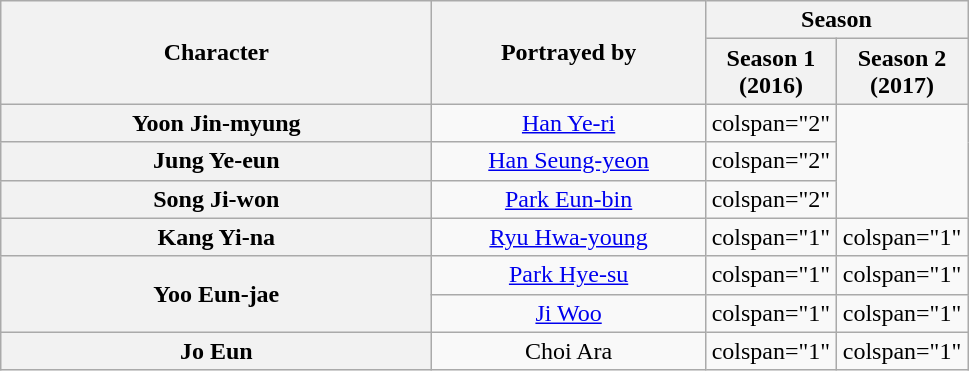<table class="wikitable" style="text-align:center;">
<tr>
<th rowspan="2" style="width:280px;">Character</th>
<th style="width:175px;" rowspan="2">Portrayed by</th>
<th colspan="2">Season</th>
</tr>
<tr>
<th style="width:80px;">Season 1<br>(2016)</th>
<th style="width:80px;">Season 2<br>(2017)</th>
</tr>
<tr>
<th>Yoon Jin-myung</th>
<td><a href='#'>Han Ye-ri</a></td>
<td>colspan="2" </td>
</tr>
<tr>
<th>Jung Ye-eun</th>
<td><a href='#'>Han Seung-yeon</a></td>
<td>colspan="2" </td>
</tr>
<tr>
<th>Song Ji-won</th>
<td><a href='#'>Park Eun-bin</a></td>
<td>colspan="2" </td>
</tr>
<tr>
<th>Kang Yi-na</th>
<td><a href='#'>Ryu Hwa-young</a></td>
<td>colspan="1" </td>
<td>colspan="1" </td>
</tr>
<tr>
<th rowspan="2">Yoo Eun-jae</th>
<td><a href='#'>Park Hye-su</a></td>
<td>colspan="1" </td>
<td>colspan="1" </td>
</tr>
<tr>
<td><a href='#'>Ji Woo</a></td>
<td>colspan="1" </td>
<td>colspan="1" </td>
</tr>
<tr>
<th>Jo Eun</th>
<td>Choi Ara</td>
<td>colspan="1" </td>
<td>colspan="1" </td>
</tr>
</table>
